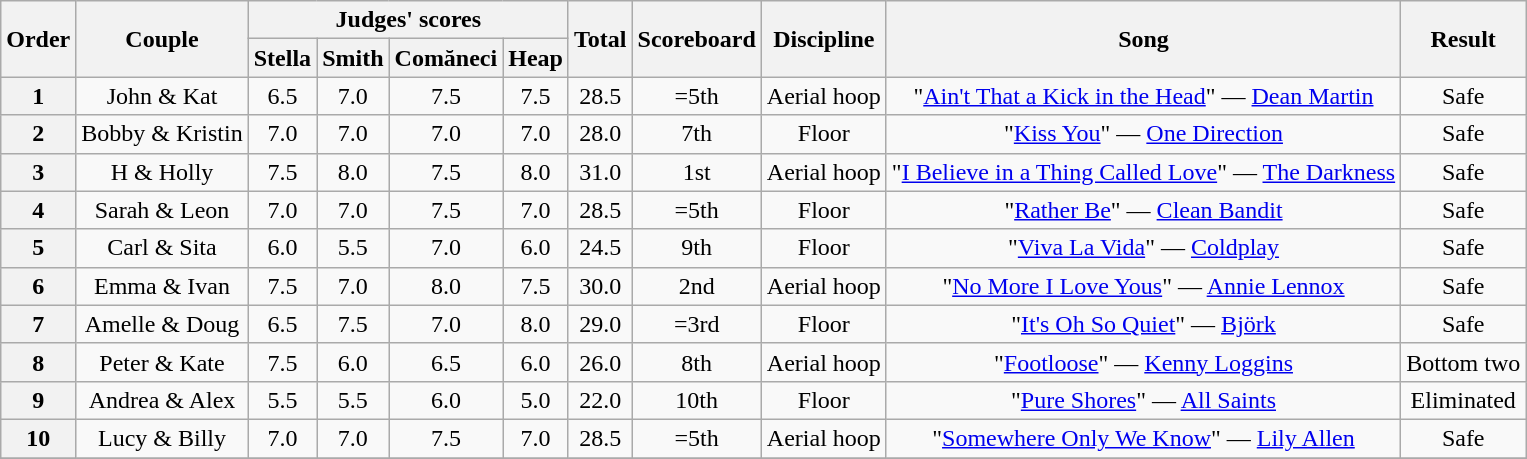<table class="wikitable plainrowheaders" style="text-align:center;">
<tr>
<th scope="col" rowspan="2">Order</th>
<th scope="col" rowspan="2">Couple</th>
<th scope="col" colspan="4">Judges' scores</th>
<th scope="col" rowspan="2">Total</th>
<th scope="col" rowspan="2">Scoreboard</th>
<th scope="col" rowspan="2">Discipline</th>
<th scope="col" rowspan="2">Song</th>
<th scope="col" rowspan="2">Result</th>
</tr>
<tr>
<th scope="col">Stella</th>
<th>Smith</th>
<th>Comăneci</th>
<th>Heap</th>
</tr>
<tr>
<th scope="col">1</th>
<td>John & Kat</td>
<td>6.5</td>
<td>7.0</td>
<td>7.5</td>
<td>7.5</td>
<td>28.5</td>
<td>=5th</td>
<td>Aerial hoop</td>
<td>"<a href='#'>Ain't That a Kick in the Head</a>" — <a href='#'>Dean Martin</a></td>
<td>Safe</td>
</tr>
<tr>
<th scope="col">2</th>
<td>Bobby & Kristin</td>
<td>7.0</td>
<td>7.0</td>
<td>7.0</td>
<td>7.0</td>
<td>28.0</td>
<td>7th</td>
<td>Floor</td>
<td>"<a href='#'>Kiss You</a>" — <a href='#'>One Direction</a></td>
<td>Safe</td>
</tr>
<tr>
<th scope="col">3</th>
<td>H & Holly</td>
<td>7.5</td>
<td>8.0</td>
<td>7.5</td>
<td>8.0</td>
<td>31.0</td>
<td>1st</td>
<td>Aerial hoop</td>
<td>"<a href='#'>I Believe in a Thing Called Love</a>" — <a href='#'>The Darkness</a></td>
<td>Safe</td>
</tr>
<tr>
<th scope="col">4</th>
<td>Sarah & Leon</td>
<td>7.0</td>
<td>7.0</td>
<td>7.5</td>
<td>7.0</td>
<td>28.5</td>
<td>=5th</td>
<td>Floor</td>
<td>"<a href='#'>Rather Be</a>" — <a href='#'>Clean Bandit</a></td>
<td>Safe</td>
</tr>
<tr>
<th scope="col">5</th>
<td>Carl & Sita</td>
<td>6.0</td>
<td>5.5</td>
<td>7.0</td>
<td>6.0</td>
<td>24.5</td>
<td>9th</td>
<td>Floor</td>
<td>"<a href='#'>Viva La Vida</a>" — <a href='#'>Coldplay</a></td>
<td>Safe</td>
</tr>
<tr>
<th scope="col">6</th>
<td>Emma & Ivan</td>
<td>7.5</td>
<td>7.0</td>
<td>8.0</td>
<td>7.5</td>
<td>30.0</td>
<td>2nd</td>
<td>Aerial hoop</td>
<td>"<a href='#'>No More I Love Yous</a>" — <a href='#'>Annie Lennox</a></td>
<td>Safe</td>
</tr>
<tr>
<th scope="col">7</th>
<td>Amelle & Doug</td>
<td>6.5</td>
<td>7.5</td>
<td>7.0</td>
<td>8.0</td>
<td>29.0</td>
<td>=3rd</td>
<td>Floor</td>
<td>"<a href='#'>It's Oh So Quiet</a>" — <a href='#'>Björk</a></td>
<td>Safe</td>
</tr>
<tr>
<th scope="col">8</th>
<td>Peter & Kate</td>
<td>7.5</td>
<td>6.0</td>
<td>6.5</td>
<td>6.0</td>
<td>26.0</td>
<td>8th</td>
<td>Aerial hoop</td>
<td>"<a href='#'>Footloose</a>" — <a href='#'>Kenny Loggins</a></td>
<td>Bottom two</td>
</tr>
<tr>
<th scope="col">9</th>
<td>Andrea & Alex</td>
<td>5.5</td>
<td>5.5</td>
<td>6.0</td>
<td>5.0</td>
<td>22.0</td>
<td>10th</td>
<td>Floor</td>
<td>"<a href='#'>Pure Shores</a>" — <a href='#'>All Saints</a></td>
<td>Eliminated</td>
</tr>
<tr>
<th scope="col">10</th>
<td>Lucy & Billy</td>
<td>7.0</td>
<td>7.0</td>
<td>7.5</td>
<td>7.0</td>
<td>28.5</td>
<td>=5th</td>
<td>Aerial hoop</td>
<td>"<a href='#'>Somewhere Only We Know</a>" — <a href='#'>Lily Allen</a></td>
<td>Safe</td>
</tr>
<tr>
</tr>
</table>
